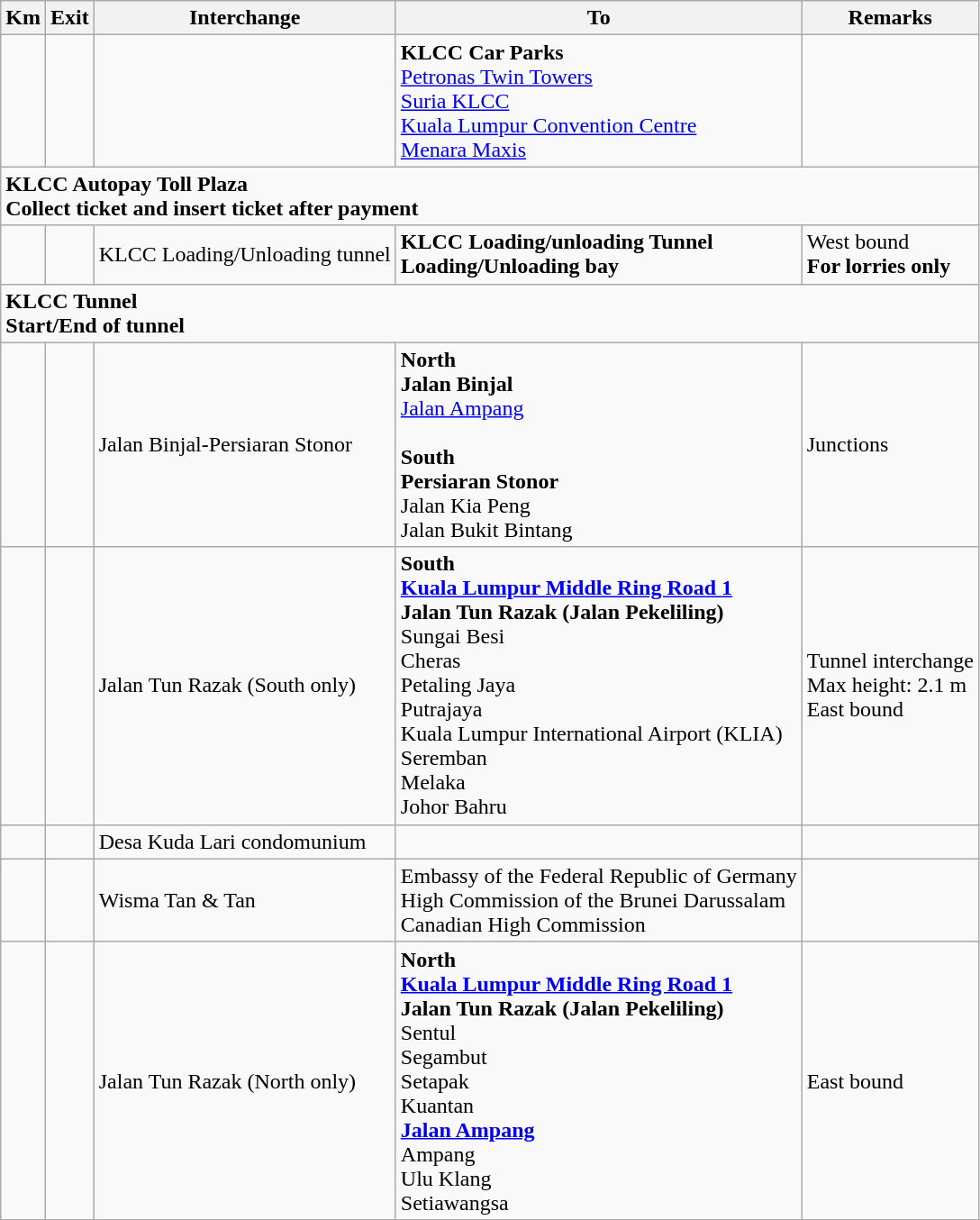<table class="wikitable">
<tr>
<th>Km</th>
<th>Exit</th>
<th>Interchange</th>
<th>To</th>
<th>Remarks</th>
</tr>
<tr>
<td></td>
<td></td>
<td></td>
<td> <strong>KLCC Car Parks</strong><br><a href='#'>Petronas Twin Towers</a><br><a href='#'>Suria KLCC</a><br><a href='#'>Kuala Lumpur Convention Centre</a><br><a href='#'>Menara Maxis</a></td>
<td></td>
</tr>
<tr>
<td style="width:600px" colspan="6" style="text-align:center; background:yellow;"><strong><span>KLCC Autopay Toll Plaza<br>Collect ticket and insert ticket after payment</span></strong></td>
</tr>
<tr>
<td></td>
<td></td>
<td>KLCC Loading/Unloading tunnel</td>
<td><strong>KLCC Loading/unloading Tunnel<br>Loading/Unloading bay</strong></td>
<td>West bound<br><strong>For lorries only</strong></td>
</tr>
<tr>
<td style="width:600px" colspan="6" style="text-align:center; background:blue;"><strong><span>KLCC Tunnel<br>Start/End of tunnel</span></strong></td>
</tr>
<tr>
<td></td>
<td></td>
<td>Jalan Binjal-Persiaran Stonor</td>
<td><strong>North</strong><br><strong>Jalan Binjal</strong><br><a href='#'>Jalan Ampang</a><br><br><strong>South</strong><br><strong>Persiaran Stonor</strong><br>Jalan Kia Peng<br>Jalan Bukit Bintang</td>
<td>Junctions</td>
</tr>
<tr>
<td></td>
<td></td>
<td>Jalan Tun Razak (South only)</td>
<td><strong>South</strong><br><strong><a href='#'>Kuala Lumpur Middle Ring Road 1</a></strong><br><strong>Jalan Tun Razak (Jalan Pekeliling)</strong><br>Sungai Besi<br> Cheras<br> Petaling Jaya<br> Putrajaya<br>  Kuala Lumpur International Airport (KLIA) <br>  Seremban<br>  Melaka<br>  Johor Bahru</td>
<td>Tunnel interchange<br>Max height: 2.1 m<br>East bound</td>
</tr>
<tr>
<td></td>
<td></td>
<td>Desa Kuda Lari condomunium</td>
<td></td>
<td></td>
</tr>
<tr>
<td></td>
<td></td>
<td>Wisma Tan & Tan</td>
<td> Embassy of the Federal Republic of Germany<br> High Commission of the Brunei Darussalam<br> Canadian High Commission</td>
<td></td>
</tr>
<tr>
<td></td>
<td></td>
<td>Jalan Tun Razak (North only)</td>
<td><strong>North</strong><br><strong><a href='#'>Kuala Lumpur Middle Ring Road 1</a></strong><br><strong>Jalan Tun Razak (Jalan Pekeliling)</strong><br>Sentul<br>Segambut<br>Setapak<br>Kuantan<br> <strong><a href='#'>Jalan Ampang</a></strong><br>Ampang<br>Ulu Klang<br>Setiawangsa</td>
<td>East bound</td>
</tr>
<tr>
</tr>
</table>
